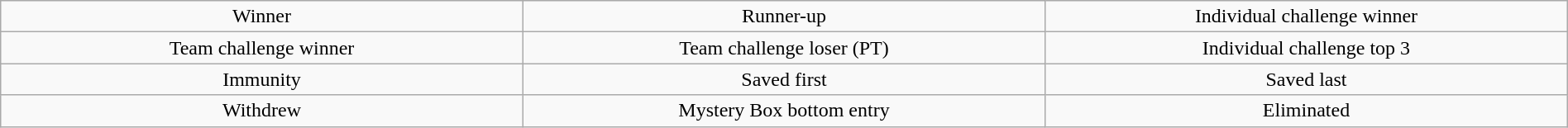<table class="wikitable" style="text-align:center; width:100%;" align="center">
<tr>
<td width=250> Winner</td>
<td width=250> Runner-up</td>
<td width=250> Individual challenge winner</td>
</tr>
<tr>
<td> Team challenge winner</td>
<td> Team challenge loser (PT)</td>
<td> Individual challenge top 3</td>
</tr>
<tr>
<td> Immunity</td>
<td> Saved first</td>
<td> Saved last</td>
</tr>
<tr>
<td> Withdrew</td>
<td> Mystery Box bottom entry</td>
<td> Eliminated</td>
</tr>
</table>
